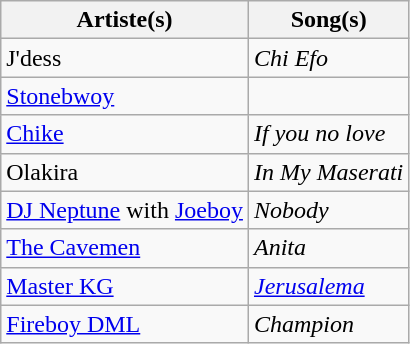<table class="wikitable">
<tr>
<th>Artiste(s)</th>
<th>Song(s)</th>
</tr>
<tr>
<td>J'dess</td>
<td><em>Chi Efo</em></td>
</tr>
<tr>
<td><a href='#'>Stonebwoy</a></td>
<td></td>
</tr>
<tr>
<td><a href='#'>Chike</a></td>
<td><em>If you no love</em></td>
</tr>
<tr>
<td>Olakira</td>
<td><em>In My Maserati</em></td>
</tr>
<tr>
<td><a href='#'>DJ Neptune</a> with <a href='#'>Joeboy</a></td>
<td><em>Nobody</em></td>
</tr>
<tr>
<td><a href='#'>The Cavemen</a></td>
<td><em>Anita</em></td>
</tr>
<tr>
<td><a href='#'>Master KG</a></td>
<td><em><a href='#'>Jerusalema</a></em></td>
</tr>
<tr>
<td><a href='#'>Fireboy DML</a></td>
<td><em>Champion</em></td>
</tr>
</table>
